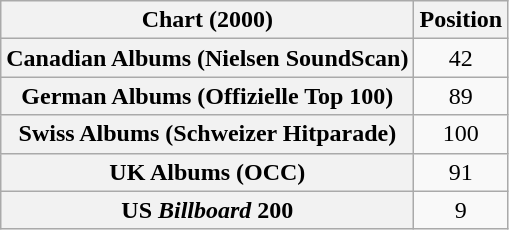<table class="wikitable sortable plainrowheaders" style="text-align:center">
<tr>
<th scope="col">Chart (2000)</th>
<th scope="col">Position</th>
</tr>
<tr>
<th scope="row">Canadian Albums (Nielsen SoundScan)</th>
<td>42</td>
</tr>
<tr>
<th scope="row">German Albums (Offizielle Top 100)</th>
<td>89</td>
</tr>
<tr>
<th scope="row">Swiss Albums (Schweizer Hitparade)</th>
<td>100</td>
</tr>
<tr>
<th scope="row">UK Albums (OCC)</th>
<td>91</td>
</tr>
<tr>
<th scope="row">US <em>Billboard</em> 200</th>
<td>9</td>
</tr>
</table>
